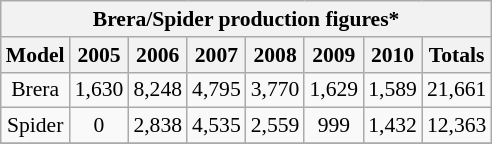<table class="wikitable" style="text-align:center; font-size:90%;">
<tr>
<th colspan=15>Brera/Spider production figures*</th>
</tr>
<tr>
<th>Model</th>
<th>2005</th>
<th>2006</th>
<th>2007</th>
<th>2008</th>
<th>2009</th>
<th>2010</th>
<th>Totals</th>
</tr>
<tr>
<td>Brera</td>
<td>1,630</td>
<td>8,248</td>
<td>4,795</td>
<td>3,770</td>
<td>1,629</td>
<td>1,589</td>
<td>21,661</td>
</tr>
<tr>
<td>Spider</td>
<td>0</td>
<td>2,838</td>
<td>4,535</td>
<td>2,559</td>
<td>999</td>
<td>1,432</td>
<td>12,363</td>
</tr>
<tr>
</tr>
</table>
